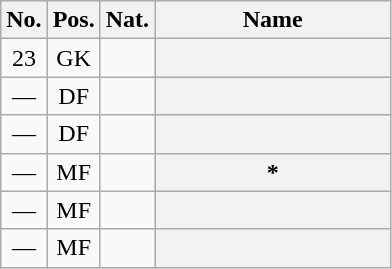<table class="wikitable sortable plainrowheaders" style="text-align:center">
<tr>
<th scope="col">No.</th>
<th scope="col">Pos.</th>
<th scope="col">Nat.</th>
<th width="150" scope="col">Name</th>
</tr>
<tr>
<td>23</td>
<td>GK</td>
<td></td>
<th scope="row"></th>
</tr>
<tr>
<td>—</td>
<td>DF</td>
<td></td>
<th scope="row"></th>
</tr>
<tr>
<td>—</td>
<td>DF</td>
<td></td>
<th scope="row"></th>
</tr>
<tr>
<td>—</td>
<td>MF</td>
<td></td>
<th scope="row"><em></em> *</th>
</tr>
<tr>
<td>—</td>
<td>MF</td>
<td></td>
<th scope="row"></th>
</tr>
<tr>
<td>—</td>
<td>MF</td>
<td></td>
<th scope="row"></th>
</tr>
</table>
